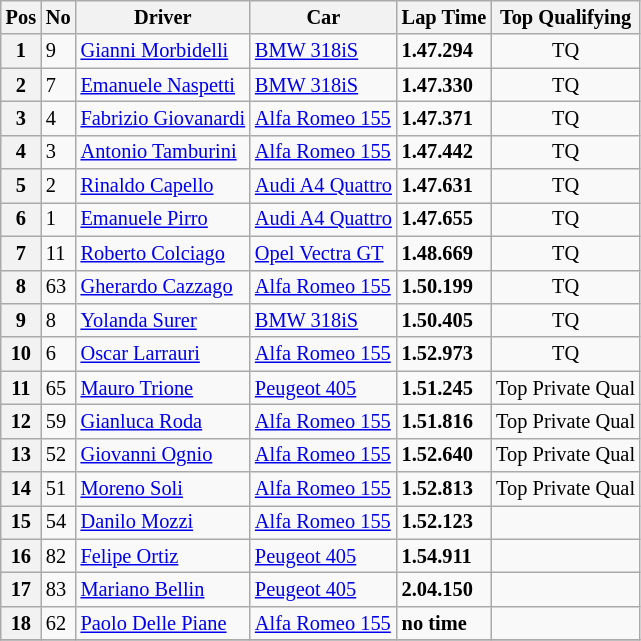<table class="wikitable" style="font-size: 85%;">
<tr>
<th>Pos</th>
<th>No</th>
<th>Driver</th>
<th>Car</th>
<th>Lap Time</th>
<th>Top Qualifying</th>
</tr>
<tr>
<th>1</th>
<td>9</td>
<td> <a href='#'>Gianni Morbidelli</a></td>
<td><a href='#'>BMW 318iS</a></td>
<td><strong>1.47.294</strong></td>
<td align=center>TQ</td>
</tr>
<tr>
<th>2</th>
<td>7</td>
<td> <a href='#'>Emanuele Naspetti</a></td>
<td><a href='#'>BMW 318iS</a></td>
<td><strong>1.47.330</strong></td>
<td align=center>TQ</td>
</tr>
<tr>
<th>3</th>
<td>4</td>
<td> <a href='#'>Fabrizio Giovanardi</a></td>
<td><a href='#'>Alfa Romeo 155</a></td>
<td><strong>1.47.371</strong></td>
<td align=center>TQ</td>
</tr>
<tr>
<th>4</th>
<td>3</td>
<td> <a href='#'>Antonio Tamburini</a></td>
<td><a href='#'>Alfa Romeo 155</a></td>
<td><strong>1.47.442</strong></td>
<td align=center>TQ</td>
</tr>
<tr>
<th>5</th>
<td>2</td>
<td> <a href='#'>Rinaldo Capello</a></td>
<td><a href='#'>Audi A4 Quattro</a></td>
<td><strong>1.47.631</strong></td>
<td align=center>TQ</td>
</tr>
<tr>
<th>6</th>
<td>1</td>
<td> <a href='#'>Emanuele Pirro</a></td>
<td><a href='#'>Audi A4 Quattro</a></td>
<td><strong>1.47.655</strong></td>
<td align=center>TQ</td>
</tr>
<tr>
<th>7</th>
<td>11</td>
<td> <a href='#'>Roberto Colciago</a></td>
<td><a href='#'> Opel Vectra GT</a></td>
<td><strong>1.48.669</strong></td>
<td align=center>TQ</td>
</tr>
<tr>
<th>8</th>
<td>63</td>
<td> <a href='#'>Gherardo Cazzago</a></td>
<td><a href='#'>Alfa Romeo 155</a></td>
<td><strong>1.50.199</strong></td>
<td align=center>TQ</td>
</tr>
<tr>
<th>9</th>
<td>8</td>
<td> <a href='#'>Yolanda Surer</a></td>
<td><a href='#'>BMW 318iS</a></td>
<td><strong>1.50.405</strong></td>
<td align=center>TQ</td>
</tr>
<tr>
<th>10</th>
<td>6</td>
<td> <a href='#'>Oscar Larrauri</a></td>
<td><a href='#'>Alfa Romeo 155</a></td>
<td><strong>1.52.973</strong></td>
<td align=center>TQ</td>
</tr>
<tr>
<th>11</th>
<td>65</td>
<td> <a href='#'>Mauro Trione</a></td>
<td><a href='#'>Peugeot 405</a></td>
<td><strong>1.51.245</strong></td>
<td align=center>Top Private Qual</td>
</tr>
<tr>
<th>12</th>
<td>59</td>
<td> <a href='#'>Gianluca Roda</a></td>
<td><a href='#'>Alfa Romeo 155</a></td>
<td><strong>1.51.816</strong></td>
<td align=center>Top Private Qual</td>
</tr>
<tr>
<th>13</th>
<td>52</td>
<td> <a href='#'>Giovanni Ognio</a></td>
<td><a href='#'>Alfa Romeo 155</a></td>
<td><strong>1.52.640</strong></td>
<td align=center>Top Private Qual</td>
</tr>
<tr>
<th>14</th>
<td>51</td>
<td> <a href='#'>Moreno Soli</a></td>
<td><a href='#'>Alfa Romeo 155</a></td>
<td><strong>1.52.813</strong></td>
<td align=center>Top Private Qual</td>
</tr>
<tr>
<th>15</th>
<td>54</td>
<td> <a href='#'>Danilo Mozzi</a></td>
<td><a href='#'>Alfa Romeo 155</a></td>
<td><strong>1.52.123</strong></td>
<td></td>
</tr>
<tr>
<th>16</th>
<td>82</td>
<td> <a href='#'>Felipe Ortiz</a></td>
<td><a href='#'>Peugeot 405</a></td>
<td><strong>1.54.911</strong></td>
<td></td>
</tr>
<tr>
<th>17</th>
<td>83</td>
<td> <a href='#'>Mariano Bellin</a></td>
<td><a href='#'>Peugeot 405</a></td>
<td><strong>2.04.150</strong></td>
<td></td>
</tr>
<tr>
<th>18</th>
<td>62</td>
<td> <a href='#'>Paolo Delle Piane</a></td>
<td><a href='#'>Alfa Romeo 155</a></td>
<td><strong>no time</strong></td>
<td></td>
</tr>
<tr>
</tr>
</table>
